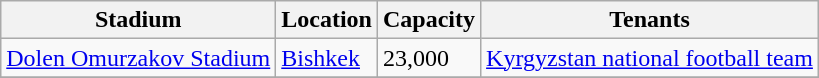<table class="wikitable sortable">
<tr>
<th>Stadium</th>
<th>Location</th>
<th>Capacity</th>
<th>Tenants</th>
</tr>
<tr>
<td><a href='#'>Dolen Omurzakov Stadium</a></td>
<td><a href='#'>Bishkek</a></td>
<td>23,000</td>
<td><a href='#'>Kyrgyzstan national football team</a></td>
</tr>
<tr>
</tr>
</table>
